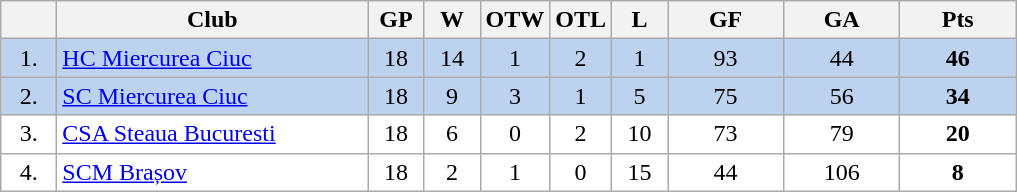<table class="wikitable">
<tr>
<th width="30"></th>
<th width="200">Club</th>
<th width="30">GP</th>
<th width="30">W</th>
<th width="30">OTW</th>
<th width="30">OTL</th>
<th width="30">L</th>
<th width="70">GF</th>
<th width="70">GA</th>
<th width="70">Pts</th>
</tr>
<tr bgcolor="#BCD2EE" align="center">
<td>1.</td>
<td align="left"><a href='#'>HC Miercurea Ciuc</a></td>
<td>18</td>
<td>14</td>
<td>1</td>
<td>2</td>
<td>1</td>
<td>93</td>
<td>44</td>
<td><strong>46</strong></td>
</tr>
<tr bgcolor="#BCD2EE" align="center">
<td>2.</td>
<td align="left"><a href='#'>SC Miercurea Ciuc</a></td>
<td>18</td>
<td>9</td>
<td>3</td>
<td>1</td>
<td>5</td>
<td>75</td>
<td>56</td>
<td><strong>34</strong></td>
</tr>
<tr bgcolor="#FFFFFF" align="center">
<td>3.</td>
<td align="left"><a href='#'>CSA Steaua Bucuresti</a></td>
<td>18</td>
<td>6</td>
<td>0</td>
<td>2</td>
<td>10</td>
<td>73</td>
<td>79</td>
<td><strong>20</strong></td>
</tr>
<tr bgcolor="#FFFFFF" align="center">
<td>4.</td>
<td align="left"><a href='#'>SCM Brașov</a></td>
<td>18</td>
<td>2</td>
<td>1</td>
<td>0</td>
<td>15</td>
<td>44</td>
<td>106</td>
<td><strong>8</strong></td>
</tr>
</table>
